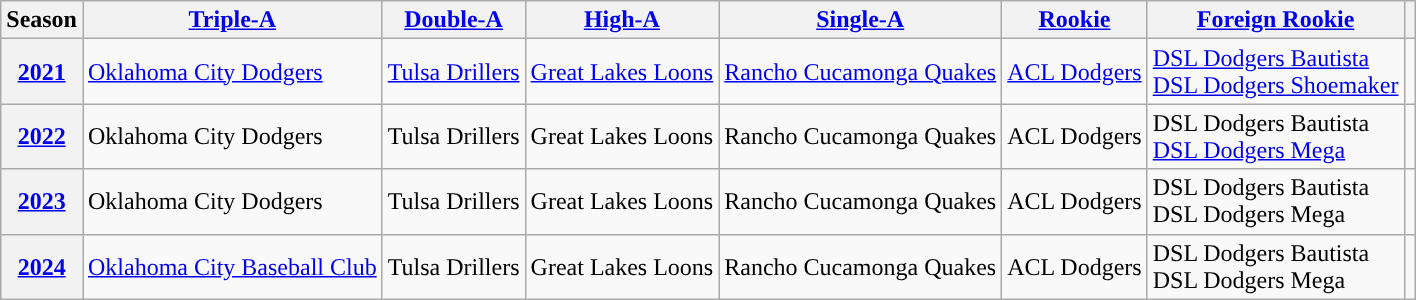<table class="wikitable plainrowheaders">
<tr>
<th scope="col">Season</th>
<th scope="col"><a href='#'><span>Triple-A</span></a></th>
<th scope="col"><a href='#'><span>Double-A</span></a></th>
<th scope="col"><a href='#'><span>High-A</span></a></th>
<th scope="col"><a href='#'><span>Single-A</span></a></th>
<th scope="col"><a href='#'><span>Rookie</span></a></th>
<th scope="col"><a href='#'><span>Foreign Rookie</span></a></th>
<th scope="col"></th>
</tr>
<tr>
<th scope="row" style="text-align:center"><a href='#'>2021</a></th>
<td><a href='#'>Oklahoma City Dodgers</a></td>
<td><a href='#'>Tulsa Drillers</a></td>
<td><a href='#'>Great Lakes Loons</a></td>
<td><a href='#'>Rancho Cucamonga Quakes</a></td>
<td><a href='#'>ACL Dodgers</a></td>
<td><a href='#'>DSL Dodgers Bautista</a><br><a href='#'>DSL Dodgers Shoemaker</a></td>
<td align="center"></td>
</tr>
<tr>
<th scope="row" style="text-align:center"><a href='#'>2022</a></th>
<td>Oklahoma City Dodgers</td>
<td>Tulsa Drillers</td>
<td>Great Lakes Loons</td>
<td>Rancho Cucamonga Quakes</td>
<td>ACL Dodgers</td>
<td>DSL Dodgers Bautista<br><a href='#'>DSL Dodgers Mega</a></td>
<td align="center"></td>
</tr>
<tr>
<th scope="row" style="text-align:center"><a href='#'>2023</a></th>
<td>Oklahoma City Dodgers</td>
<td>Tulsa Drillers</td>
<td>Great Lakes Loons</td>
<td>Rancho Cucamonga Quakes</td>
<td>ACL Dodgers</td>
<td>DSL Dodgers Bautista<br>DSL Dodgers Mega</td>
<td align="center"></td>
</tr>
<tr>
<th scope="row" style="text-align:center"><a href='#'>2024</a></th>
<td><a href='#'>Oklahoma City Baseball Club</a></td>
<td>Tulsa Drillers</td>
<td>Great Lakes Loons</td>
<td>Rancho Cucamonga Quakes</td>
<td>ACL Dodgers</td>
<td>DSL Dodgers Bautista<br>DSL Dodgers Mega</td>
<td align="center"></td>
</tr>
</table>
